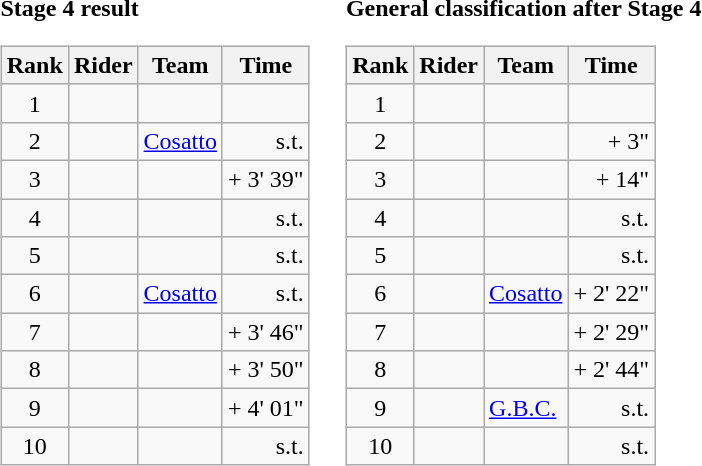<table>
<tr>
<td><strong>Stage 4 result</strong><br><table class="wikitable">
<tr>
<th scope="col">Rank</th>
<th scope="col">Rider</th>
<th scope="col">Team</th>
<th scope="col">Time</th>
</tr>
<tr>
<td style="text-align:center;">1</td>
<td></td>
<td></td>
<td style="text-align:right;"></td>
</tr>
<tr>
<td style="text-align:center;">2</td>
<td></td>
<td><a href='#'>Cosatto</a></td>
<td style="text-align:right;">s.t.</td>
</tr>
<tr>
<td style="text-align:center;">3</td>
<td></td>
<td></td>
<td style="text-align:right;">+ 3' 39"</td>
</tr>
<tr>
<td style="text-align:center;">4</td>
<td></td>
<td></td>
<td style="text-align:right;">s.t.</td>
</tr>
<tr>
<td style="text-align:center;">5</td>
<td></td>
<td></td>
<td style="text-align:right;">s.t.</td>
</tr>
<tr>
<td style="text-align:center;">6</td>
<td></td>
<td><a href='#'>Cosatto</a></td>
<td style="text-align:right;">s.t.</td>
</tr>
<tr>
<td style="text-align:center;">7</td>
<td></td>
<td></td>
<td style="text-align:right;">+ 3' 46"</td>
</tr>
<tr>
<td style="text-align:center;">8</td>
<td></td>
<td></td>
<td style="text-align:right;">+ 3' 50"</td>
</tr>
<tr>
<td style="text-align:center;">9</td>
<td></td>
<td></td>
<td style="text-align:right;">+ 4' 01"</td>
</tr>
<tr>
<td style="text-align:center;">10</td>
<td></td>
<td></td>
<td style="text-align:right;">s.t.</td>
</tr>
</table>
</td>
<td></td>
<td><strong>General classification after Stage 4</strong><br><table class="wikitable">
<tr>
<th scope="col">Rank</th>
<th scope="col">Rider</th>
<th scope="col">Team</th>
<th scope="col">Time</th>
</tr>
<tr>
<td style="text-align:center;">1</td>
<td></td>
<td></td>
<td style="text-align:right;"></td>
</tr>
<tr>
<td style="text-align:center;">2</td>
<td></td>
<td></td>
<td style="text-align:right;">+ 3"</td>
</tr>
<tr>
<td style="text-align:center;">3</td>
<td></td>
<td></td>
<td style="text-align:right;">+ 14"</td>
</tr>
<tr>
<td style="text-align:center;">4</td>
<td></td>
<td></td>
<td style="text-align:right;">s.t.</td>
</tr>
<tr>
<td style="text-align:center;">5</td>
<td></td>
<td></td>
<td style="text-align:right;">s.t.</td>
</tr>
<tr>
<td style="text-align:center;">6</td>
<td></td>
<td><a href='#'>Cosatto</a></td>
<td style="text-align:right;">+ 2' 22"</td>
</tr>
<tr>
<td style="text-align:center;">7</td>
<td></td>
<td></td>
<td style="text-align:right;">+ 2' 29"</td>
</tr>
<tr>
<td style="text-align:center;">8</td>
<td></td>
<td></td>
<td style="text-align:right;">+ 2' 44"</td>
</tr>
<tr>
<td style="text-align:center;">9</td>
<td></td>
<td><a href='#'>G.B.C.</a></td>
<td style="text-align:right;">s.t.</td>
</tr>
<tr>
<td style="text-align:center;">10</td>
<td></td>
<td></td>
<td style="text-align:right;">s.t.</td>
</tr>
</table>
</td>
</tr>
</table>
